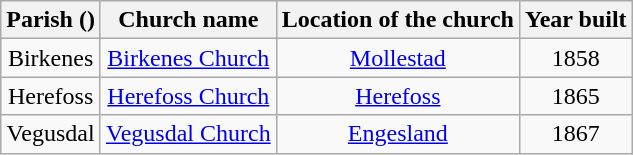<table class="wikitable" style="text-align:center">
<tr>
<th>Parish ()</th>
<th>Church name</th>
<th>Location of the church</th>
<th>Year built</th>
</tr>
<tr>
<td rowspan="1">Birkenes</td>
<td><a href='#'>Birkenes Church</a></td>
<td><a href='#'>Mollestad</a></td>
<td>1858</td>
</tr>
<tr>
<td rowspan="1">Herefoss</td>
<td><a href='#'>Herefoss Church</a></td>
<td><a href='#'>Herefoss</a></td>
<td>1865</td>
</tr>
<tr>
<td rowspan="1">Vegusdal</td>
<td><a href='#'>Vegusdal Church</a></td>
<td><a href='#'>Engesland</a></td>
<td>1867</td>
</tr>
</table>
